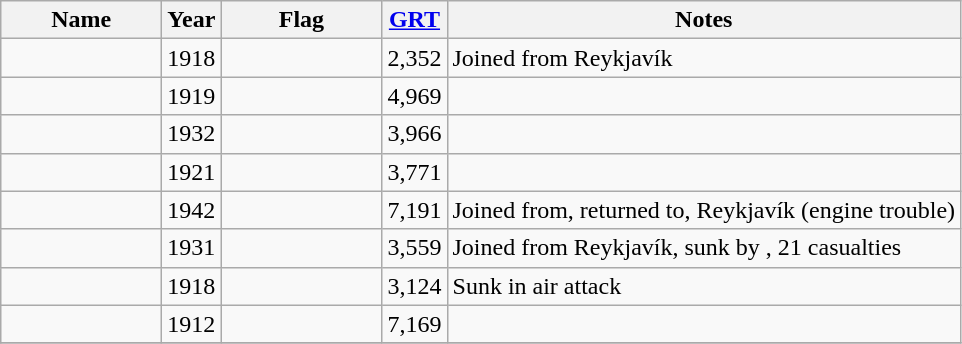<table class="wikitable sortable nowraplinks">
<tr>
<th scope="col" width="100px">Name</th>
<th scope="col" width="25px">Year</th>
<th scope="col" width="100px">Flag</th>
<th scope="col" width="25px"><a href='#'>GRT</a></th>
<th>Notes</th>
</tr>
<tr>
<td align="left"></td>
<td align="left">1918</td>
<td align="left"></td>
<td align="right">2,352</td>
<td>Joined from Reykjavík</td>
</tr>
<tr>
<td align="left"></td>
<td align="left">1919</td>
<td align="left"></td>
<td align="right">4,969</td>
<td></td>
</tr>
<tr>
<td align="left"></td>
<td align="left">1932</td>
<td align="left"></td>
<td align="right">3,966</td>
<td></td>
</tr>
<tr>
<td align="left"></td>
<td align="left">1921</td>
<td align="left"></td>
<td align="right">3,771</td>
<td></td>
</tr>
<tr>
<td align="left"></td>
<td align="left">1942</td>
<td align="left"></td>
<td align="right">7,191</td>
<td>Joined from, returned to, Reykjavík (engine trouble)</td>
</tr>
<tr>
<td align="left"></td>
<td align="left">1931</td>
<td align="left"></td>
<td align="right">3,559</td>
<td>Joined from Reykjavík, sunk by , 21 casualties</td>
</tr>
<tr>
<td align="left"></td>
<td align="left">1918</td>
<td align="left"></td>
<td align="right">3,124</td>
<td>Sunk in air attack</td>
</tr>
<tr>
<td align="left"></td>
<td align="left">1912</td>
<td align="left"></td>
<td align="right">7,169</td>
<td></td>
</tr>
<tr>
</tr>
</table>
